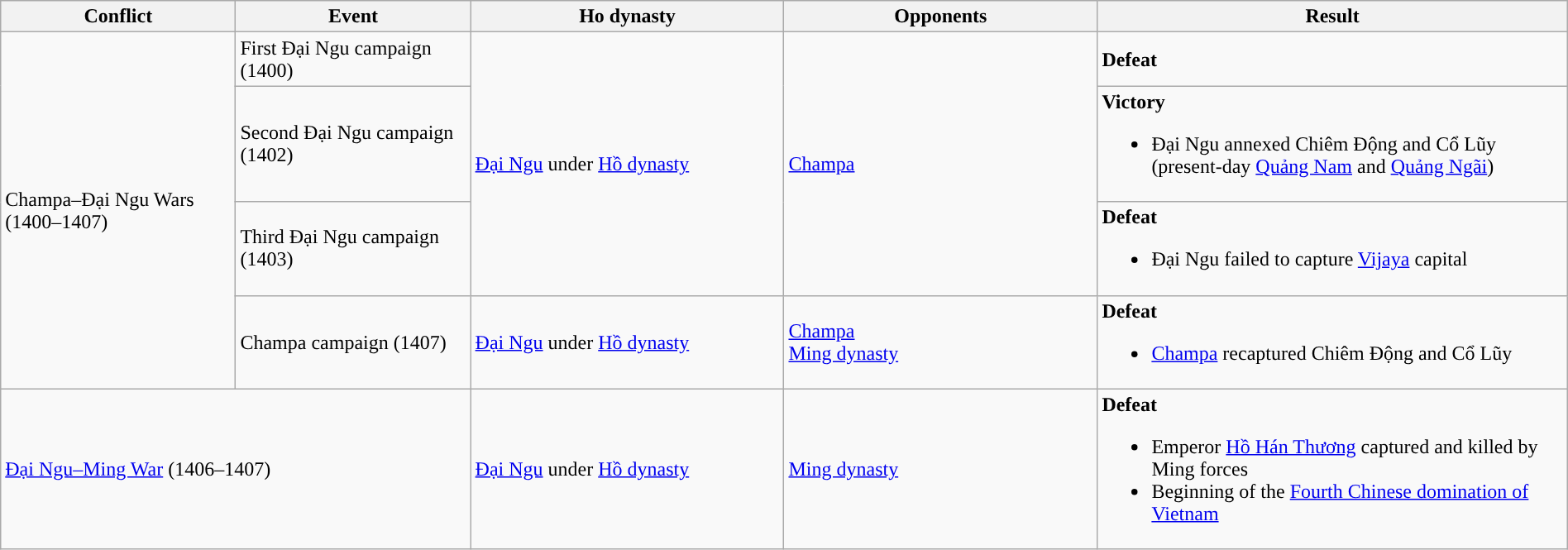<table class="wikitable" width="100%">
<tr>
<th width="15%">Conflict</th>
<th width="15%">Event</th>
<th width="20%">Ho dynasty</th>
<th width="20%">Opponents</th>
<th width="30%">Result</th>
</tr>
<tr>
<td rowspan = "4">Champa–Đại Ngu Wars (1400–1407)</td>
<td>First Đại Ngu campaign<br>(1400)</td>
<td rowspan = "3"><a href='#'>Đại Ngu</a> under <a href='#'>Hồ dynasty</a></td>
<td rowspan = "3"><a href='#'>Champa</a></td>
<td><strong>Defeat</strong></td>
</tr>
<tr>
<td>Second Đại Ngu campaign (1402)</td>
<td><strong>Victory</strong><br><ul><li>Đại Ngu annexed Chiêm Động and Cổ Lũy (present-day <a href='#'>Quảng Nam</a> and <a href='#'>Quảng Ngãi</a>)</li></ul></td>
</tr>
<tr>
<td>Third Đại Ngu campaign (1403)</td>
<td><strong>Defeat</strong><br><ul><li>Đại Ngu failed to capture <a href='#'>Vijaya</a> capital</li></ul></td>
</tr>
<tr>
<td>Champa campaign (1407)</td>
<td><a href='#'>Đại Ngu</a> under <a href='#'>Hồ dynasty</a></td>
<td><a href='#'>Champa</a><br><a href='#'>Ming dynasty</a></td>
<td><strong>Defeat</strong><br><ul><li><a href='#'>Champa</a> recaptured Chiêm Động and Cổ Lũy</li></ul></td>
</tr>
<tr>
<td colspan = "2"><a href='#'>Đại Ngu–Ming War</a> (1406–1407)</td>
<td><a href='#'>Đại Ngu</a> under <a href='#'>Hồ dynasty</a></td>
<td><a href='#'>Ming dynasty</a></td>
<td><strong>Defeat</strong><br><ul><li>Emperor <a href='#'>Hồ Hán Thương</a> captured and killed by Ming forces</li><li>Beginning of the <a href='#'>Fourth Chinese domination of Vietnam</a></li></ul></td>
</tr>
</table>
